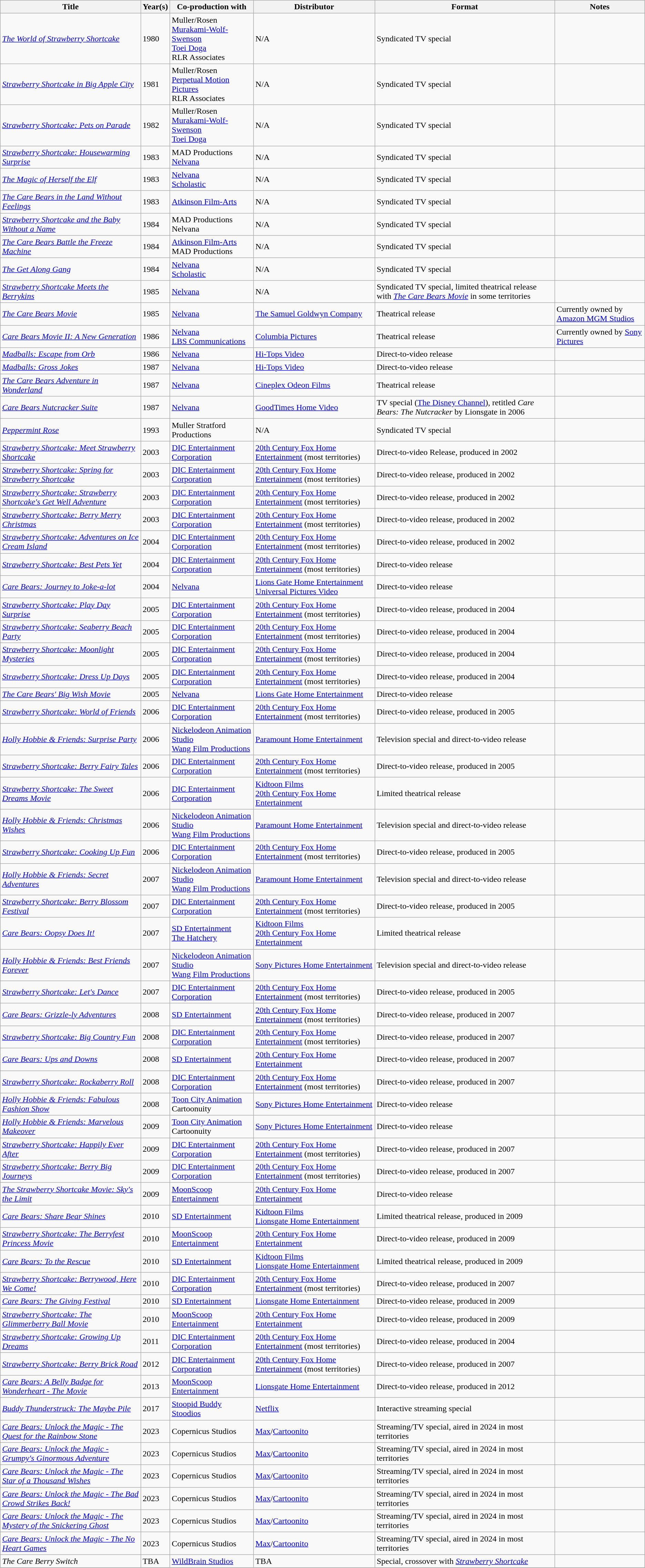<table class="wikitable sortable">
<tr>
<th>Title</th>
<th>Year(s)</th>
<th>Co-production with</th>
<th>Distributor</th>
<th>Format</th>
<th>Notes</th>
</tr>
<tr>
<td><em><a href='#'>The World of Strawberry Shortcake</a></em></td>
<td>1980</td>
<td>Muller/Rosen<br><a href='#'>Murakami-Wolf-Swenson</a><br><a href='#'>Toei Doga</a><br>RLR Associates</td>
<td>N/A</td>
<td>Syndicated TV special</td>
<td></td>
</tr>
<tr>
<td><em><a href='#'>Strawberry Shortcake in Big Apple City</a></em></td>
<td>1981</td>
<td>Muller/Rosen<br><a href='#'>Perpetual Motion Pictures</a><br>RLR Associates</td>
<td>N/A</td>
<td>Syndicated TV special</td>
<td></td>
</tr>
<tr>
<td><em><a href='#'>Strawberry Shortcake: Pets on Parade</a></em></td>
<td>1982</td>
<td>Muller/Rosen<br><a href='#'>Murakami-Wolf-Swenson</a><br><a href='#'>Toei Doga</a></td>
<td>N/A</td>
<td>Syndicated TV special</td>
<td></td>
</tr>
<tr>
<td><em><a href='#'>Strawberry Shortcake: Housewarming Surprise</a></em></td>
<td>1983</td>
<td>MAD Productions<br><a href='#'>Nelvana</a></td>
<td>N/A</td>
<td>Syndicated TV special</td>
<td></td>
</tr>
<tr>
<td><em><a href='#'>The Magic of Herself the Elf</a></em></td>
<td>1983</td>
<td><a href='#'>Nelvana</a><br><a href='#'>Scholastic</a></td>
<td>N/A</td>
<td>Syndicated TV special</td>
<td></td>
</tr>
<tr>
<td><em><a href='#'>The Care Bears in the Land Without Feelings</a></em></td>
<td>1983</td>
<td><a href='#'>Atkinson Film-Arts</a></td>
<td>N/A</td>
<td>Syndicated TV special</td>
<td></td>
</tr>
<tr>
<td><em><a href='#'>Strawberry Shortcake and the Baby Without a Name</a></em></td>
<td>1984</td>
<td>MAD Productions<br>Nelvana</td>
<td>N/A</td>
<td>Syndicated TV special</td>
<td></td>
</tr>
<tr>
<td><em><a href='#'>The Care Bears Battle the Freeze Machine</a></em></td>
<td>1984</td>
<td><a href='#'>Atkinson Film-Arts</a><br>MAD Productions</td>
<td>N/A</td>
<td>Syndicated TV special</td>
<td></td>
</tr>
<tr>
<td><em><a href='#'>The Get Along Gang</a></em></td>
<td>1984</td>
<td><a href='#'>Nelvana</a><br><a href='#'>Scholastic</a></td>
<td>N/A</td>
<td>Syndicated TV special</td>
<td></td>
</tr>
<tr>
<td><em><a href='#'>Strawberry Shortcake Meets the Berrykins</a></em></td>
<td>1985</td>
<td><a href='#'>Nelvana</a></td>
<td>N/A</td>
<td>Syndicated TV special, limited theatrical release with <em><a href='#'>The Care Bears Movie</a></em> in some territories</td>
<td></td>
</tr>
<tr>
<td><em><a href='#'>The Care Bears Movie</a></em></td>
<td>1985</td>
<td><a href='#'>Nelvana</a></td>
<td><a href='#'>The Samuel Goldwyn Company</a></td>
<td>Theatrical release</td>
<td>Currently owned by <a href='#'>Amazon MGM Studios</a></td>
</tr>
<tr>
<td><em><a href='#'>Care Bears Movie II: A New Generation</a></em></td>
<td>1986</td>
<td><a href='#'>Nelvana</a><br><a href='#'>LBS Communications</a></td>
<td><a href='#'>Columbia Pictures</a></td>
<td>Theatrical release</td>
<td>Currently owned by <a href='#'>Sony Pictures</a></td>
</tr>
<tr>
<td><em><a href='#'>Madballs: Escape from Orb</a></em></td>
<td>1986</td>
<td><a href='#'>Nelvana</a></td>
<td><a href='#'>Hi-Tops Video</a></td>
<td>Direct-to-video release</td>
<td></td>
</tr>
<tr>
<td><em><a href='#'>Madballs: Gross Jokes</a></em></td>
<td>1987</td>
<td><a href='#'>Nelvana</a></td>
<td><a href='#'>Hi-Tops Video</a></td>
<td>Direct-to-video release</td>
<td></td>
</tr>
<tr>
<td><em><a href='#'>The Care Bears Adventure in Wonderland</a></em></td>
<td>1987</td>
<td><a href='#'>Nelvana</a></td>
<td><a href='#'>Cineplex Odeon Films</a></td>
<td>Theatrical release</td>
<td></td>
</tr>
<tr>
<td><em><a href='#'>Care Bears Nutcracker Suite</a></em></td>
<td>1987</td>
<td><a href='#'>Nelvana</a></td>
<td><a href='#'>GoodTimes Home Video</a></td>
<td>TV special (<a href='#'>The Disney Channel</a>), retitled <em>Care Bears: The Nutcracker</em> by Lionsgate in 2006</td>
<td></td>
</tr>
<tr>
<td><em><a href='#'>Peppermint Rose</a></em></td>
<td>1993</td>
<td>Muller Stratford Productions</td>
<td>N/A</td>
<td>Syndicated TV special</td>
<td></td>
</tr>
<tr>
<td><em><a href='#'>Strawberry Shortcake: Meet Strawberry Shortcake</a></em></td>
<td>2003</td>
<td><a href='#'>DIC Entertainment Corporation</a></td>
<td><a href='#'>20th Century Fox Home Entertainment</a> (most territories)</td>
<td>Direct-to-video Release, produced in 2002</td>
<td></td>
</tr>
<tr>
<td><em><a href='#'>Strawberry Shortcake: Spring for Strawberry Shortcake</a></em></td>
<td>2003</td>
<td><a href='#'>DIC Entertainment Corporation</a></td>
<td><a href='#'>20th Century Fox Home Entertainment</a> (most territories)</td>
<td>Direct-to-video release, produced in 2002</td>
<td></td>
</tr>
<tr>
<td><em><a href='#'>Strawberry Shortcake: Strawberry Shortcake's Get Well Adventure</a></em></td>
<td>2003</td>
<td><a href='#'>DIC Entertainment Corporation</a></td>
<td><a href='#'>20th Century Fox Home Entertainment</a> (most territories)</td>
<td>Direct-to-video release, produced in 2002</td>
<td></td>
</tr>
<tr>
<td><em><a href='#'>Strawberry Shortcake: Berry Merry Christmas</a></em></td>
<td>2003</td>
<td><a href='#'>DIC Entertainment Corporation</a></td>
<td><a href='#'>20th Century Fox Home Entertainment</a> (most territories)</td>
<td>Direct-to-video release, produced in 2002</td>
<td></td>
</tr>
<tr>
<td><em><a href='#'>Strawberry Shortcake: Adventures on Ice Cream Island</a></em></td>
<td>2004</td>
<td><a href='#'>DIC Entertainment Corporation</a></td>
<td><a href='#'>20th Century Fox Home Entertainment</a> (most territories)</td>
<td>Direct-to-video release, produced in 2002</td>
<td></td>
</tr>
<tr>
<td><em><a href='#'>Strawberry Shortcake: Best Pets Yet</a></em></td>
<td>2004</td>
<td><a href='#'>DIC Entertainment Corporation</a></td>
<td><a href='#'>20th Century Fox Home Entertainment</a> (most territories)</td>
<td>Direct-to-video release</td>
<td></td>
</tr>
<tr>
<td><em><a href='#'>Care Bears: Journey to Joke-a-lot</a></em></td>
<td>2004</td>
<td><a href='#'>Nelvana</a></td>
<td><a href='#'>Lions Gate Home Entertainment</a><br><a href='#'>Universal Pictures Video</a></td>
<td>Direct-to-video release</td>
<td></td>
</tr>
<tr>
<td><em><a href='#'>Strawberry Shortcake: Play Day Surprise</a></em></td>
<td>2005</td>
<td><a href='#'>DIC Entertainment Corporation</a></td>
<td><a href='#'>20th Century Fox Home Entertainment</a> (most territories)</td>
<td>Direct-to-video release, produced in 2004</td>
<td></td>
</tr>
<tr>
<td><em><a href='#'>Strawberry Shortcake: Seaberry Beach Party</a></em></td>
<td>2005</td>
<td><a href='#'>DIC Entertainment Corporation</a></td>
<td><a href='#'>20th Century Fox Home Entertainment</a> (most territories)</td>
<td>Direct-to-video release, produced in 2004</td>
<td></td>
</tr>
<tr>
<td><em><a href='#'>Strawberry Shortcake: Moonlight Mysteries</a></em></td>
<td>2005</td>
<td><a href='#'>DIC Entertainment Corporation</a></td>
<td><a href='#'>20th Century Fox Home Entertainment</a> (most territories)</td>
<td>Direct-to-video release, produced in 2004</td>
<td></td>
</tr>
<tr>
<td><em><a href='#'>Strawberry Shortcake: Dress Up Days</a></em></td>
<td>2005</td>
<td><a href='#'>DIC Entertainment Corporation</a></td>
<td><a href='#'>20th Century Fox Home Entertainment</a> (most territories)</td>
<td>Direct-to-video release, produced in 2004</td>
<td></td>
</tr>
<tr>
<td><em><a href='#'>The Care Bears' Big Wish Movie</a></em></td>
<td>2005</td>
<td><a href='#'>Nelvana</a></td>
<td><a href='#'>Lions Gate Home Entertainment</a></td>
<td>Direct-to-video release</td>
<td></td>
</tr>
<tr>
<td><em><a href='#'>Strawberry Shortcake: World of Friends</a></em></td>
<td>2006</td>
<td><a href='#'>DIC Entertainment Corporation</a></td>
<td><a href='#'>20th Century Fox Home Entertainment</a> (most territories)</td>
<td>Direct-to-video release, produced in 2005</td>
<td></td>
</tr>
<tr>
<td><em><a href='#'>Holly Hobbie & Friends: Surprise Party</a></em></td>
<td>2006</td>
<td><a href='#'>Nickelodeon Animation Studio</a><br><a href='#'>Wang Film Productions</a></td>
<td><a href='#'>Paramount Home Entertainment</a></td>
<td>Television special and direct-to-video release</td>
<td></td>
</tr>
<tr>
<td><em><a href='#'>Strawberry Shortcake: Berry Fairy Tales</a></em></td>
<td>2006</td>
<td><a href='#'>DIC Entertainment Corporation</a></td>
<td><a href='#'>20th Century Fox Home Entertainment</a> (most territories)</td>
<td>Direct-to-video release, produced in 2005</td>
<td></td>
</tr>
<tr>
<td><em><a href='#'>Strawberry Shortcake: The Sweet Dreams Movie</a></em></td>
<td>2006</td>
<td><a href='#'>DIC Entertainment Corporation</a></td>
<td><a href='#'>Kidtoon Films</a><br><a href='#'>20th Century Fox Home Entertainment</a></td>
<td>Limited theatrical release</td>
<td></td>
</tr>
<tr>
<td><em><a href='#'>Holly Hobbie & Friends: Christmas Wishes</a></em></td>
<td>2006</td>
<td><a href='#'>Nickelodeon Animation Studio</a><br><a href='#'>Wang Film Productions</a></td>
<td><a href='#'>Paramount Home Entertainment</a></td>
<td>Television special and direct-to-video release</td>
<td></td>
</tr>
<tr>
<td><em><a href='#'>Strawberry Shortcake: Cooking Up Fun</a></em></td>
<td>2006</td>
<td><a href='#'>DIC Entertainment Corporation</a></td>
<td><a href='#'>20th Century Fox Home Entertainment</a> (most territories)</td>
<td>Direct-to-video release, produced in 2005</td>
<td></td>
</tr>
<tr>
<td><em><a href='#'>Holly Hobbie & Friends: Secret Adventures</a></em></td>
<td>2007</td>
<td><a href='#'>Nickelodeon Animation Studio</a><br><a href='#'>Wang Film Productions</a></td>
<td><a href='#'>Paramount Home Entertainment</a></td>
<td>Television special and direct-to-video release</td>
<td></td>
</tr>
<tr>
<td><em><a href='#'>Strawberry Shortcake: Berry Blossom Festival</a></em></td>
<td>2007</td>
<td><a href='#'>DIC Entertainment Corporation</a></td>
<td><a href='#'>20th Century Fox Home Entertainment</a> (most territories)</td>
<td>Direct-to-video release, produced in 2005</td>
<td></td>
</tr>
<tr>
<td><em><a href='#'>Care Bears: Oopsy Does It!</a></em></td>
<td>2007</td>
<td><a href='#'>SD Entertainment</a><br><a href='#'>The Hatchery</a></td>
<td><a href='#'>Kidtoon Films</a><br><a href='#'>20th Century Fox Home Entertainment</a></td>
<td>Limited theatrical release</td>
<td></td>
</tr>
<tr>
<td><em><a href='#'>Holly Hobbie & Friends: Best Friends Forever</a></em></td>
<td>2007</td>
<td><a href='#'>Nickelodeon Animation Studio</a><br><a href='#'>Wang Film Productions</a></td>
<td><a href='#'>Sony Pictures Home Entertainment</a></td>
<td>Television special and direct-to-video release</td>
<td></td>
</tr>
<tr>
<td><em><a href='#'>Strawberry Shortcake: Let's Dance</a></em></td>
<td>2007</td>
<td><a href='#'>DIC Entertainment Corporation</a></td>
<td><a href='#'>20th Century Fox Home Entertainment</a> (most territories)</td>
<td>Direct-to-video release, produced in 2005</td>
<td></td>
</tr>
<tr>
<td><em><a href='#'>Care Bears: Grizzle-ly Adventures</a></em></td>
<td>2008</td>
<td><a href='#'>SD Entertainment</a></td>
<td><a href='#'>20th Century Fox Home Entertainment</a> (most territories)</td>
<td>Direct-to-video release, produced in 2007</td>
<td></td>
</tr>
<tr>
<td><em><a href='#'>Strawberry Shortcake: Big Country Fun</a></em></td>
<td>2008</td>
<td><a href='#'>DIC Entertainment Corporation</a></td>
<td><a href='#'>20th Century Fox Home Entertainment</a> (most territories)</td>
<td>Direct-to-video release, produced in 2007</td>
<td></td>
</tr>
<tr>
<td><em><a href='#'>Care Bears: Ups and Downs</a></em></td>
<td>2008</td>
<td><a href='#'>SD Entertainment</a></td>
<td><a href='#'>20th Century Fox Home Entertainment</a></td>
<td>Direct-to-video release, produced in 2007</td>
<td></td>
</tr>
<tr>
<td><em><a href='#'>Strawberry Shortcake: Rockaberry Roll</a></em></td>
<td>2008</td>
<td><a href='#'>DIC Entertainment Corporation</a></td>
<td><a href='#'>20th Century Fox Home Entertainment</a> (most territories)</td>
<td>Direct-to-video release, produced in 2007</td>
<td></td>
</tr>
<tr>
<td><em><a href='#'>Holly Hobbie & Friends: Fabulous Fashion Show</a></em></td>
<td>2008</td>
<td><a href='#'>Toon City Animation</a><br>Cartoonuity</td>
<td><a href='#'>Sony Pictures Home Entertainment</a></td>
<td>Direct-to-video release</td>
<td></td>
</tr>
<tr>
<td><em><a href='#'>Holly Hobbie & Friends: Marvelous Makeover</a></em></td>
<td>2009</td>
<td><a href='#'>Toon City Animation</a><br>Cartoonuity</td>
<td><a href='#'>Sony Pictures Home Entertainment</a></td>
<td>Direct-to-video release</td>
<td></td>
</tr>
<tr>
<td><em><a href='#'>Strawberry Shortcake: Happily Ever After</a></em></td>
<td>2009</td>
<td><a href='#'>DIC Entertainment Corporation</a></td>
<td><a href='#'>20th Century Fox Home Entertainment</a> (most territories)</td>
<td>Direct-to-video release, produced in 2007</td>
<td></td>
</tr>
<tr>
<td><em><a href='#'>Strawberry Shortcake: Berry Big Journeys</a></em></td>
<td>2009</td>
<td><a href='#'>DIC Entertainment Corporation</a></td>
<td><a href='#'>20th Century Fox Home Entertainment</a> (most territories)</td>
<td>Direct-to-video release, produced in 2007</td>
<td></td>
</tr>
<tr>
<td><em><a href='#'>The Strawberry Shortcake Movie: Sky's the Limit</a></em></td>
<td>2009</td>
<td><a href='#'>MoonScoop Entertainment</a></td>
<td><a href='#'>20th Century Fox Home Entertainment</a></td>
<td>Direct-to-video release</td>
<td></td>
</tr>
<tr>
<td><em><a href='#'>Care Bears: Share Bear Shines</a></em></td>
<td>2010</td>
<td><a href='#'>SD Entertainment</a></td>
<td><a href='#'>Kidtoon Films</a><br><a href='#'>Lionsgate Home Entertainment</a></td>
<td>Limited theatrical release, produced in 2009</td>
<td></td>
</tr>
<tr>
<td><em><a href='#'>Strawberry Shortcake: The Berryfest Princess Movie</a></em></td>
<td>2010</td>
<td><a href='#'>MoonScoop Entertainment</a></td>
<td><a href='#'>20th Century Fox Home Entertainment</a></td>
<td>Direct-to-video release, produced in 2009</td>
<td></td>
</tr>
<tr>
<td><em><a href='#'>Care Bears: To the Rescue</a></em></td>
<td>2010</td>
<td><a href='#'>SD Entertainment</a></td>
<td><a href='#'>Kidtoon Films</a><br><a href='#'>Lionsgate Home Entertainment</a></td>
<td>Limited theatrical release, produced in 2009</td>
<td></td>
</tr>
<tr>
<td><em><a href='#'>Strawberry Shortcake: Berrywood, Here We Come!</a></em></td>
<td>2010</td>
<td><a href='#'>DIC Entertainment Corporation</a></td>
<td><a href='#'>20th Century Fox Home Entertainment</a> (most territories)</td>
<td>Direct-to-video release, produced in 2007</td>
<td></td>
</tr>
<tr>
<td><em><a href='#'>Care Bears: The Giving Festival</a></em></td>
<td>2010</td>
<td><a href='#'>SD Entertainment</a></td>
<td><a href='#'>Lionsgate Home Entertainment</a></td>
<td>Direct-to-video release, produced in 2009</td>
<td></td>
</tr>
<tr>
<td><em><a href='#'>Strawberry Shortcake: The Glimmerberry Ball Movie</a></em></td>
<td>2010</td>
<td><a href='#'>MoonScoop Entertainment</a></td>
<td><a href='#'>20th Century Fox Home Entertainment</a></td>
<td>Direct-to-video release, produced in 2009</td>
<td></td>
</tr>
<tr>
<td><em><a href='#'>Strawberry Shortcake: Growing Up Dreams</a></em></td>
<td>2011</td>
<td><a href='#'>DIC Entertainment Corporation</a></td>
<td><a href='#'>20th Century Fox Home Entertainment</a> (most territories)</td>
<td>Direct-to-video release, produced in 2004</td>
<td></td>
</tr>
<tr>
<td><em><a href='#'>Strawberry Shortcake: Berry Brick Road</a></em></td>
<td>2012</td>
<td><a href='#'>DIC Entertainment Corporation</a></td>
<td><a href='#'>20th Century Fox Home Entertainment</a> (most territories)</td>
<td>Direct-to-video release, produced in 2007</td>
<td></td>
</tr>
<tr>
<td><em><a href='#'>Care Bears: A Belly Badge for Wonderheart - The Movie</a></em></td>
<td>2013</td>
<td><a href='#'>MoonScoop Entertainment</a></td>
<td><a href='#'>Lionsgate Home Entertainment</a></td>
<td>Direct-to-video release, produced in 2012</td>
<td></td>
</tr>
<tr>
<td><em><a href='#'>Buddy Thunderstruck: The Maybe Pile</a></em></td>
<td>2017</td>
<td><a href='#'>Stoopid Buddy Stoodios</a></td>
<td><a href='#'>Netflix</a></td>
<td>Interactive streaming special</td>
<td></td>
</tr>
<tr>
<td><em><a href='#'>Care Bears: Unlock the Magic - The Quest for the Rainbow Stone</a></em></td>
<td>2023</td>
<td>Copernicus Studios</td>
<td><a href='#'>Max</a>/<a href='#'>Cartoonito</a></td>
<td>Streaming/TV special, aired in 2024 in most territories</td>
<td></td>
</tr>
<tr>
<td><em><a href='#'>Care Bears: Unlock the Magic - Grumpy's Ginormous Adventure</a></em></td>
<td>2023</td>
<td>Copernicus Studios</td>
<td><a href='#'>Max</a>/<a href='#'>Cartoonito</a></td>
<td>Streaming/TV special, aired in 2024 in most territories</td>
<td></td>
</tr>
<tr>
<td><em><a href='#'>Care Bears: Unlock the Magic - The Star of a Thousand Wishes</a></em></td>
<td>2023</td>
<td>Copernicus Studios</td>
<td><a href='#'>Max</a>/<a href='#'>Cartoonito</a></td>
<td>Streaming/TV special, aired in 2024 in most territories</td>
<td></td>
</tr>
<tr>
<td><em><a href='#'>Care Bears: Unlock the Magic - The Bad Crowd Strikes Back!</a></em></td>
<td>2023</td>
<td>Copernicus Studios</td>
<td><a href='#'>Max</a>/<a href='#'>Cartoonito</a></td>
<td>Streaming/TV special, aired in 2024 in most territories</td>
<td></td>
</tr>
<tr>
<td><em><a href='#'>Care Bears: Unlock the Magic - The Mystery of the Snickering Ghost</a></em></td>
<td>2023</td>
<td>Copernicus Studios</td>
<td><a href='#'>Max</a>/<a href='#'>Cartoonito</a></td>
<td>Streaming/TV special, aired in 2024 in most territories</td>
<td></td>
</tr>
<tr>
<td><em><a href='#'>Care Bears: Unlock the Magic - The No Heart Games</a></em></td>
<td>2023</td>
<td>Copernicus Studios</td>
<td><a href='#'>Max</a>/<a href='#'>Cartoonito</a></td>
<td>Streaming/TV special, aired in 2024 in most territories</td>
<td></td>
</tr>
<tr>
<td><em>The Care Berry Switch</em></td>
<td>TBA</td>
<td><a href='#'>WildBrain Studios</a></td>
<td>TBA</td>
<td>Special, crossover with <em><a href='#'>Strawberry Shortcake</a></em></td>
<td></td>
</tr>
<tr>
</tr>
</table>
